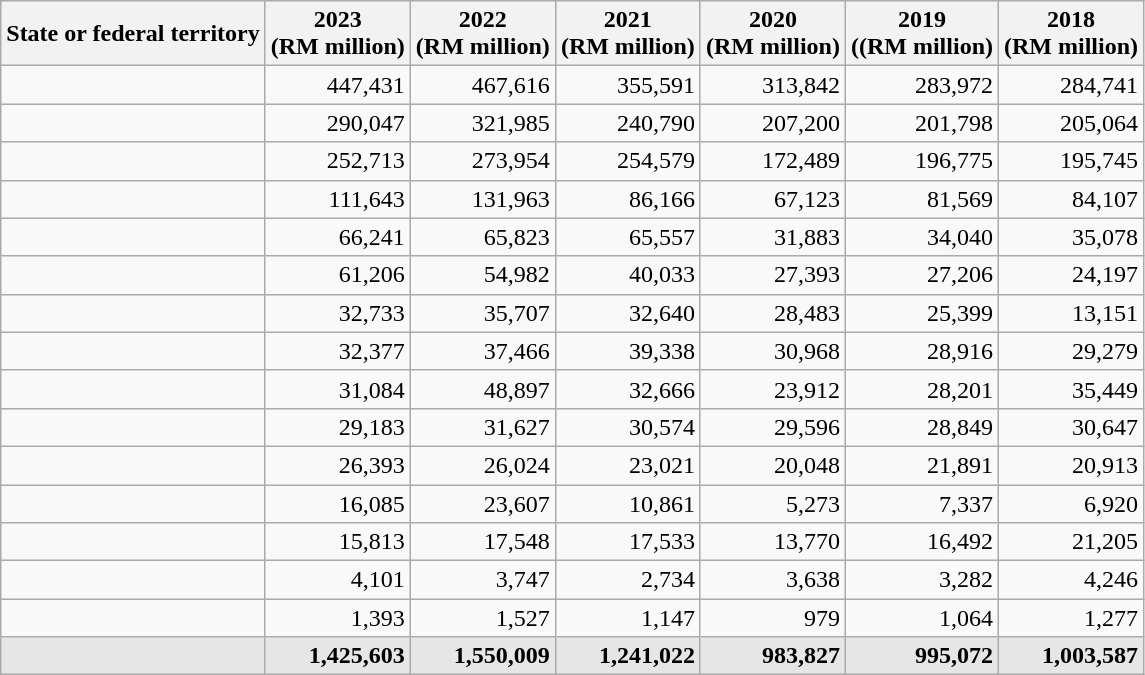<table class="wikitable sortable mw-collapsible" style="text-align: right">
<tr>
<th>State or federal territory</th>
<th>2023<br>(RM million)</th>
<th>2022<br>(RM million)</th>
<th>2021<br>(RM million)</th>
<th>2020<br>(RM million)</th>
<th>2019<br>((RM million)</th>
<th>2018<br>(RM million)</th>
</tr>
<tr>
<td align="left"></td>
<td>447,431</td>
<td>467,616</td>
<td>355,591</td>
<td>313,842</td>
<td>283,972</td>
<td>284,741</td>
</tr>
<tr>
<td align="left"></td>
<td>290,047</td>
<td>321,985</td>
<td>240,790</td>
<td>207,200</td>
<td>201,798</td>
<td>205,064</td>
</tr>
<tr>
<td align="left"></td>
<td>252,713</td>
<td>273,954</td>
<td>254,579</td>
<td>172,489</td>
<td>196,775</td>
<td>195,745</td>
</tr>
<tr>
<td align="left"></td>
<td>111,643</td>
<td>131,963</td>
<td>86,166</td>
<td>67,123</td>
<td>81,569</td>
<td>84,107</td>
</tr>
<tr>
<td align="left"></td>
<td>66,241</td>
<td>65,823</td>
<td>65,557</td>
<td>31,883</td>
<td>34,040</td>
<td>35,078</td>
</tr>
<tr>
<td align="left"></td>
<td>61,206</td>
<td>54,982</td>
<td>40,033</td>
<td>27,393</td>
<td>27,206</td>
<td>24,197</td>
</tr>
<tr>
<td align="left"></td>
<td>32,733</td>
<td>35,707</td>
<td>32,640</td>
<td>28,483</td>
<td>25,399</td>
<td>13,151</td>
</tr>
<tr>
<td align="left"></td>
<td>32,377</td>
<td>37,466</td>
<td>39,338</td>
<td>30,968</td>
<td>28,916</td>
<td>29,279</td>
</tr>
<tr>
<td align="left"></td>
<td>31,084</td>
<td>48,897</td>
<td>32,666</td>
<td>23,912</td>
<td>28,201</td>
<td>35,449</td>
</tr>
<tr>
<td align="left"></td>
<td>29,183</td>
<td>31,627</td>
<td>30,574</td>
<td>29,596</td>
<td>28,849</td>
<td>30,647</td>
</tr>
<tr>
<td align="left"></td>
<td>26,393</td>
<td>26,024</td>
<td>23,021</td>
<td>20,048</td>
<td>21,891</td>
<td>20,913</td>
</tr>
<tr>
<td align="left"></td>
<td>16,085</td>
<td>23,607</td>
<td>10,861</td>
<td>5,273</td>
<td>7,337</td>
<td>6,920</td>
</tr>
<tr>
<td align="left"></td>
<td>15,813</td>
<td>17,548</td>
<td>17,533</td>
<td>13,770</td>
<td>16,492</td>
<td>21,205</td>
</tr>
<tr>
<td align="left"></td>
<td>4,101</td>
<td>3,747</td>
<td>2,734</td>
<td>3,638</td>
<td>3,282</td>
<td>4,246</td>
</tr>
<tr>
<td align="left"></td>
<td>1,393</td>
<td>1,527</td>
<td>1,147</td>
<td>979</td>
<td>1,064</td>
<td>1,277</td>
</tr>
<tr style="background:#e6e6e6">
<td align="left"><strong></strong></td>
<td><strong>1,425,603</strong></td>
<td><strong>1,550,009</strong></td>
<td><strong>1,241,022</strong></td>
<td><strong>983,827</strong></td>
<td><strong>995,072</strong></td>
<td><strong>1,003,587</strong></td>
</tr>
</table>
